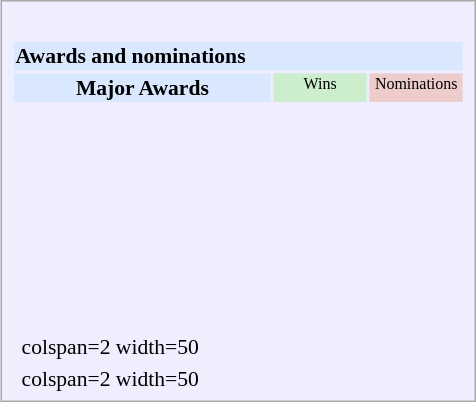<table class="infobox" style="width:22em; text-align:left; font-size:90%; vertical-align:middle; background:#eef;">
<tr style="background:white;">
</tr>
<tr>
<td colspan="3"><br><table class="collapsible collapsed" style="width:100%;">
<tr>
<th colspan="3" style="background:#d9e8ff; text-align:left;">Awards and nominations</th>
</tr>
<tr style="background:#d9e8ff; text-align:center;">
<th style="vertical-align: middle;">Major Awards</th>
<td style="background:#cec; font-size:8pt; width:60px;">Wins</td>
<td style="background:#ecc; font-size:8pt; width:60px;">Nominations</td>
</tr>
<tr>
</tr>
<tr bgcolor=#eeeeff>
<td align="center"><br></td>
<td></td>
<td></td>
</tr>
<tr bgcolor=#eeeeff>
<td align="center"><br></td>
<td></td>
<td></td>
</tr>
<tr bgcolor=#eeeeff>
<td align="center"><br></td>
<td></td>
<td></td>
</tr>
<tr bgcolor=#eeeeff>
<td align="center"><br></td>
<td></td>
<td></td>
</tr>
<tr bgcolor=#eeeeff>
<td align="center"><br></td>
<td></td>
<td></td>
</tr>
<tr bgcolor=#eeeeff>
<td align="center"><br></td>
<td></td>
<td></td>
</tr>
<tr bgcolor=#eeeeff>
<td align="center"><br></td>
<td></td>
<td></td>
</tr>
</table>
</td>
</tr>
<tr>
<td></td>
<td>colspan=2 width=50 </td>
</tr>
<tr>
<td></td>
<td>colspan=2 width=50 </td>
</tr>
</table>
